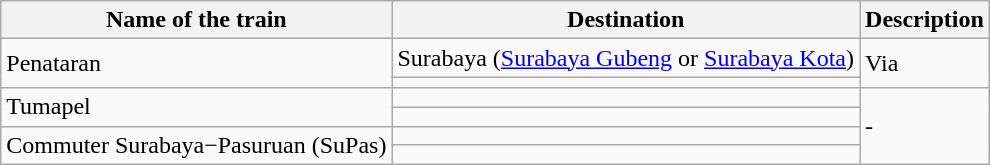<table class="wikitable sortable">
<tr>
<th>Name of the train</th>
<th>Destination</th>
<th>Description</th>
</tr>
<tr>
<td rowspan="2">Penataran</td>
<td>Surabaya (<a href='#'>Surabaya Gubeng</a> or <a href='#'>Surabaya Kota</a>)</td>
<td rowspan="2">Via </td>
</tr>
<tr>
<td></td>
</tr>
<tr>
<td rowspan="2">Tumapel</td>
<td></td>
<td rowspan="4">-</td>
</tr>
<tr>
<td></td>
</tr>
<tr>
<td rowspan="2">Commuter Surabaya−Pasuruan (SuPas)</td>
<td></td>
</tr>
<tr>
<td></td>
</tr>
</table>
